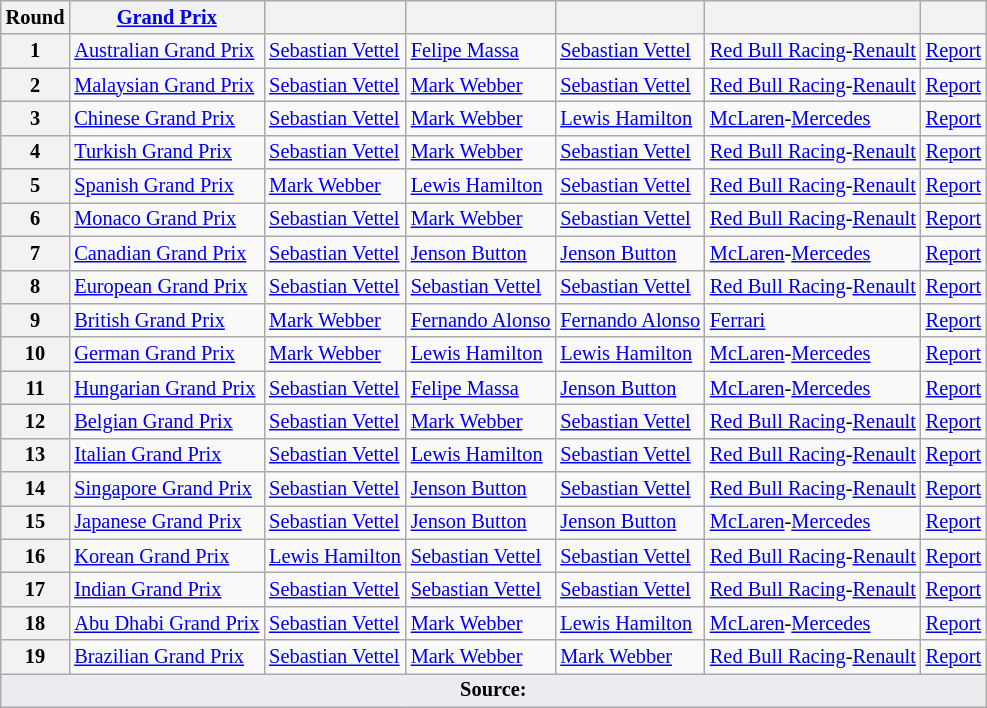<table class="wikitable sortable" style="font-size:85%">
<tr>
<th>Round</th>
<th><a href='#'>Grand Prix</a></th>
<th></th>
<th></th>
<th></th>
<th></th>
<th class="unsortable"></th>
</tr>
<tr>
<th>1</th>
<td> <a href='#'>Australian Grand Prix</a></td>
<td nowrap> <a href='#'>Sebastian Vettel</a></td>
<td> <a href='#'>Felipe Massa</a></td>
<td> <a href='#'>Sebastian Vettel</a></td>
<td nowrap> <a href='#'>Red Bull Racing</a>-<a href='#'>Renault</a></td>
<td><a href='#'>Report</a></td>
</tr>
<tr>
<th>2</th>
<td> <a href='#'>Malaysian Grand Prix</a></td>
<td> <a href='#'>Sebastian Vettel</a></td>
<td> <a href='#'>Mark Webber</a></td>
<td> <a href='#'>Sebastian Vettel</a></td>
<td> <a href='#'>Red Bull Racing</a>-<a href='#'>Renault</a></td>
<td><a href='#'>Report</a></td>
</tr>
<tr>
<th>3</th>
<td> <a href='#'>Chinese Grand Prix</a></td>
<td> <a href='#'>Sebastian Vettel</a></td>
<td> <a href='#'>Mark Webber</a></td>
<td> <a href='#'>Lewis Hamilton</a></td>
<td> <a href='#'>McLaren</a>-<a href='#'>Mercedes</a></td>
<td><a href='#'>Report</a></td>
</tr>
<tr>
<th>4</th>
<td> <a href='#'>Turkish Grand Prix</a></td>
<td> <a href='#'>Sebastian Vettel</a></td>
<td> <a href='#'>Mark Webber</a></td>
<td> <a href='#'>Sebastian Vettel</a></td>
<td> <a href='#'>Red Bull Racing</a>-<a href='#'>Renault</a></td>
<td><a href='#'>Report</a></td>
</tr>
<tr>
<th>5</th>
<td> <a href='#'>Spanish Grand Prix</a></td>
<td> <a href='#'>Mark Webber</a></td>
<td> <a href='#'>Lewis Hamilton</a></td>
<td> <a href='#'>Sebastian Vettel</a></td>
<td> <a href='#'>Red Bull Racing</a>-<a href='#'>Renault</a></td>
<td><a href='#'>Report</a></td>
</tr>
<tr>
<th>6</th>
<td> <a href='#'>Monaco Grand Prix</a></td>
<td> <a href='#'>Sebastian Vettel</a></td>
<td> <a href='#'>Mark Webber</a></td>
<td> <a href='#'>Sebastian Vettel</a></td>
<td> <a href='#'>Red Bull Racing</a>-<a href='#'>Renault</a></td>
<td><a href='#'>Report</a></td>
</tr>
<tr>
<th>7</th>
<td> <a href='#'>Canadian Grand Prix</a></td>
<td> <a href='#'>Sebastian Vettel</a></td>
<td> <a href='#'>Jenson Button</a></td>
<td> <a href='#'>Jenson Button</a></td>
<td nowrap> <a href='#'>McLaren</a>-<a href='#'>Mercedes</a></td>
<td><a href='#'>Report</a></td>
</tr>
<tr>
<th>8</th>
<td> <a href='#'>European Grand Prix</a></td>
<td> <a href='#'>Sebastian Vettel</a></td>
<td> <a href='#'>Sebastian Vettel</a></td>
<td> <a href='#'>Sebastian Vettel</a></td>
<td> <a href='#'>Red Bull Racing</a>-<a href='#'>Renault</a></td>
<td><a href='#'>Report</a></td>
</tr>
<tr>
<th>9</th>
<td> <a href='#'>British Grand Prix</a></td>
<td> <a href='#'>Mark Webber</a></td>
<td nowrap> <a href='#'>Fernando Alonso</a></td>
<td nowrap> <a href='#'>Fernando Alonso</a></td>
<td> <a href='#'>Ferrari</a></td>
<td><a href='#'>Report</a></td>
</tr>
<tr>
<th>10</th>
<td> <a href='#'>German Grand Prix</a></td>
<td> <a href='#'>Mark Webber</a></td>
<td> <a href='#'>Lewis Hamilton</a></td>
<td> <a href='#'>Lewis Hamilton</a></td>
<td> <a href='#'>McLaren</a>-<a href='#'>Mercedes</a></td>
<td><a href='#'>Report</a></td>
</tr>
<tr>
<th>11</th>
<td nowrap> <a href='#'>Hungarian Grand Prix</a></td>
<td> <a href='#'>Sebastian Vettel</a></td>
<td> <a href='#'>Felipe Massa</a></td>
<td> <a href='#'>Jenson Button</a></td>
<td> <a href='#'>McLaren</a>-<a href='#'>Mercedes</a></td>
<td><a href='#'>Report</a></td>
</tr>
<tr>
<th>12</th>
<td> <a href='#'>Belgian Grand Prix</a></td>
<td> <a href='#'>Sebastian Vettel</a></td>
<td> <a href='#'>Mark Webber</a></td>
<td> <a href='#'>Sebastian Vettel</a></td>
<td> <a href='#'>Red Bull Racing</a>-<a href='#'>Renault</a></td>
<td><a href='#'>Report</a></td>
</tr>
<tr>
<th>13</th>
<td> <a href='#'>Italian Grand Prix</a></td>
<td> <a href='#'>Sebastian Vettel</a></td>
<td> <a href='#'>Lewis Hamilton</a></td>
<td> <a href='#'>Sebastian Vettel</a></td>
<td> <a href='#'>Red Bull Racing</a>-<a href='#'>Renault</a></td>
<td><a href='#'>Report</a></td>
</tr>
<tr>
<th>14</th>
<td> <a href='#'>Singapore Grand Prix</a></td>
<td> <a href='#'>Sebastian Vettel</a></td>
<td> <a href='#'>Jenson Button</a></td>
<td> <a href='#'>Sebastian Vettel</a></td>
<td> <a href='#'>Red Bull Racing</a>-<a href='#'>Renault</a></td>
<td><a href='#'>Report</a></td>
</tr>
<tr>
<th>15</th>
<td> <a href='#'>Japanese Grand Prix</a></td>
<td> <a href='#'>Sebastian Vettel</a></td>
<td> <a href='#'>Jenson Button</a></td>
<td> <a href='#'>Jenson Button</a></td>
<td> <a href='#'>McLaren</a>-<a href='#'>Mercedes</a></td>
<td><a href='#'>Report</a></td>
</tr>
<tr>
<th>16</th>
<td> <a href='#'>Korean Grand Prix</a></td>
<td> <a href='#'>Lewis Hamilton</a></td>
<td> <a href='#'>Sebastian Vettel</a></td>
<td> <a href='#'>Sebastian Vettel</a></td>
<td> <a href='#'>Red Bull Racing</a>-<a href='#'>Renault</a></td>
<td><a href='#'>Report</a></td>
</tr>
<tr>
<th>17</th>
<td> <a href='#'>Indian Grand Prix</a></td>
<td> <a href='#'>Sebastian Vettel</a></td>
<td> <a href='#'>Sebastian Vettel</a></td>
<td> <a href='#'>Sebastian Vettel</a></td>
<td> <a href='#'>Red Bull Racing</a>-<a href='#'>Renault</a></td>
<td><a href='#'>Report</a></td>
</tr>
<tr>
<th>18</th>
<td> <a href='#'>Abu Dhabi Grand Prix</a></td>
<td> <a href='#'>Sebastian Vettel</a></td>
<td> <a href='#'>Mark Webber</a></td>
<td> <a href='#'>Lewis Hamilton</a></td>
<td> <a href='#'>McLaren</a>-<a href='#'>Mercedes</a></td>
<td><a href='#'>Report</a></td>
</tr>
<tr>
<th>19</th>
<td> <a href='#'>Brazilian Grand Prix</a></td>
<td> <a href='#'>Sebastian Vettel</a></td>
<td> <a href='#'>Mark Webber</a></td>
<td> <a href='#'>Mark Webber</a></td>
<td> <a href='#'>Red Bull Racing</a>-<a href='#'>Renault</a></td>
<td><a href='#'>Report</a></td>
</tr>
<tr class="sortbottom">
<td colspan="7" style="background-color:#EAECF0;text-align:center"><strong>Source:</strong></td>
</tr>
</table>
